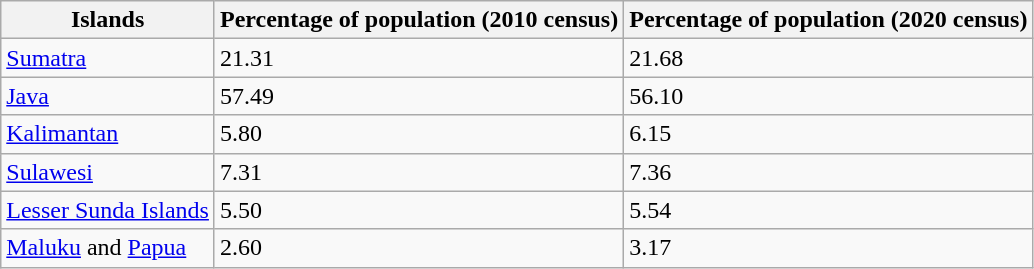<table class="wikitable sortable">
<tr>
<th>Islands</th>
<th>Percentage of population (2010 census)</th>
<th>Percentage of population (2020 census)</th>
</tr>
<tr>
<td><a href='#'>Sumatra</a></td>
<td>21.31</td>
<td>21.68</td>
</tr>
<tr>
<td><a href='#'>Java</a></td>
<td>57.49</td>
<td>56.10</td>
</tr>
<tr>
<td><a href='#'>Kalimantan</a></td>
<td>5.80</td>
<td>6.15</td>
</tr>
<tr>
<td><a href='#'>Sulawesi</a></td>
<td>7.31</td>
<td>7.36</td>
</tr>
<tr>
<td><a href='#'>Lesser Sunda Islands</a></td>
<td>5.50</td>
<td>5.54</td>
</tr>
<tr>
<td><a href='#'> Maluku</a> and <a href='#'>Papua</a></td>
<td>2.60</td>
<td>3.17</td>
</tr>
</table>
